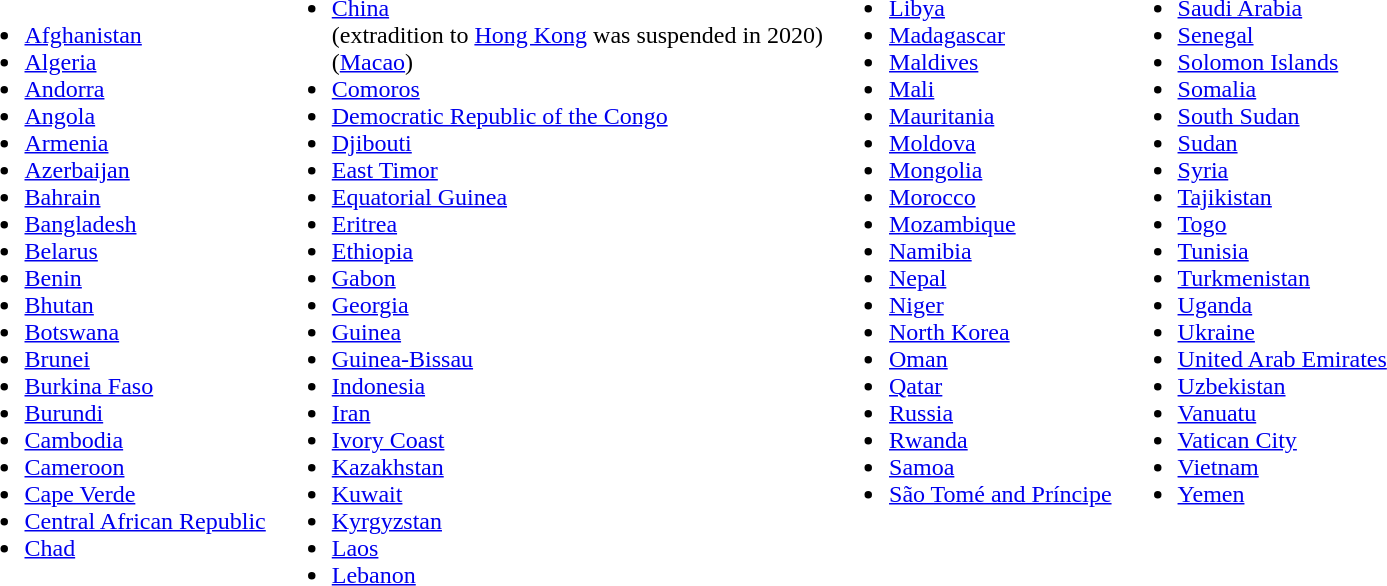<table style="padding:0px">
<tr>
<td><br><ul><li><a href='#'>Afghanistan</a></li><li><a href='#'>Algeria</a></li><li><a href='#'>Andorra</a></li><li><a href='#'>Angola</a></li><li><a href='#'>Armenia</a></li><li><a href='#'>Azerbaijan</a></li><li><a href='#'>Bahrain</a></li><li><a href='#'>Bangladesh</a></li><li><a href='#'>Belarus</a></li><li><a href='#'>Benin</a></li><li><a href='#'>Bhutan</a></li><li><a href='#'>Botswana</a></li><li><a href='#'>Brunei</a></li><li><a href='#'>Burkina Faso</a></li><li><a href='#'>Burundi</a></li><li><a href='#'>Cambodia</a></li><li><a href='#'>Cameroon</a></li><li><a href='#'>Cape Verde</a></li><li><a href='#'>Central African Republic</a></li><li><a href='#'>Chad</a></li></ul></td>
<td valign=top><br><ul><li><a href='#'>China</a><br>(extradition to <a href='#'>Hong Kong</a> was suspended in 2020)<br>(<a href='#'>Macao</a>)</li><li><a href='#'>Comoros</a></li><li><a href='#'>Democratic Republic of the Congo</a></li><li><a href='#'>Djibouti</a></li><li><a href='#'>East Timor</a></li><li><a href='#'>Equatorial Guinea</a></li><li><a href='#'>Eritrea</a></li><li><a href='#'>Ethiopia</a></li><li><a href='#'>Gabon</a></li><li><a href='#'>Georgia</a></li><li><a href='#'>Guinea</a></li><li><a href='#'>Guinea-Bissau</a></li><li><a href='#'>Indonesia</a></li><li><a href='#'>Iran</a></li><li><a href='#'>Ivory Coast</a></li><li><a href='#'>Kazakhstan</a></li><li><a href='#'>Kuwait</a></li><li><a href='#'>Kyrgyzstan</a></li><li><a href='#'>Laos</a></li><li><a href='#'>Lebanon</a></li></ul></td>
<td valign=top><br><ul><li><a href='#'>Libya</a></li><li><a href='#'>Madagascar</a></li><li><a href='#'>Maldives</a></li><li><a href='#'>Mali</a></li><li><a href='#'>Mauritania</a></li><li><a href='#'>Moldova</a></li><li><a href='#'>Mongolia</a></li><li><a href='#'>Morocco</a></li><li><a href='#'>Mozambique</a></li><li><a href='#'>Namibia</a></li><li><a href='#'>Nepal</a></li><li><a href='#'>Niger</a></li><li><a href='#'>North Korea</a></li><li><a href='#'>Oman</a></li><li><a href='#'>Qatar</a></li><li><a href='#'>Russia</a></li><li><a href='#'>Rwanda</a></li><li><a href='#'>Samoa</a></li><li><a href='#'>São Tomé and Príncipe</a></li></ul></td>
<td valign=top><br><ul><li><a href='#'>Saudi Arabia</a></li><li><a href='#'>Senegal</a></li><li><a href='#'>Solomon Islands</a></li><li><a href='#'>Somalia</a></li><li><a href='#'>South Sudan</a></li><li><a href='#'>Sudan</a></li><li><a href='#'>Syria</a></li><li><a href='#'>Tajikistan</a></li><li><a href='#'>Togo</a></li><li><a href='#'>Tunisia</a></li><li><a href='#'>Turkmenistan</a></li><li><a href='#'>Uganda</a></li><li><a href='#'>Ukraine</a></li><li><a href='#'>United Arab Emirates</a></li><li><a href='#'>Uzbekistan</a></li><li><a href='#'>Vanuatu</a></li><li><a href='#'>Vatican City</a></li><li><a href='#'>Vietnam</a></li><li><a href='#'>Yemen</a></li></ul></td>
</tr>
</table>
